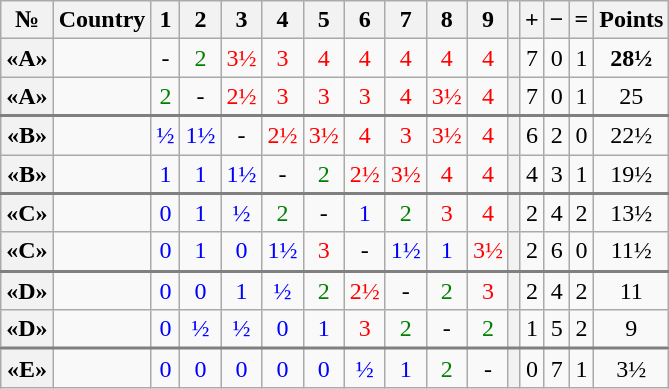<table class="wikitable" style="text-align:center">
<tr>
<th>№</th>
<th>Country</th>
<th>1</th>
<th>2</th>
<th>3</th>
<th>4</th>
<th>5</th>
<th>6</th>
<th>7</th>
<th>8</th>
<th>9</th>
<th></th>
<th>+</th>
<th>−</th>
<th>=</th>
<th>Points</th>
</tr>
<tr>
<th>«A»</th>
<td style="text-align: left"></td>
<td>-</td>
<td style="color:green;">2</td>
<td style="color:red;">3½</td>
<td style="color:red;">3</td>
<td style="color:red;">4</td>
<td style="color:red;">4</td>
<td style="color:red;">4</td>
<td style="color:red;">4</td>
<td style="color:red;">4</td>
<th></th>
<td>7</td>
<td>0</td>
<td>1</td>
<td><strong>28½</strong></td>
</tr>
<tr>
<th>«A»</th>
<td style="text-align: left"></td>
<td style="color:green;">2</td>
<td>-</td>
<td style="color:red;">2½</td>
<td style="color:red;">3</td>
<td style="color:red;">3</td>
<td style="color:red;">3</td>
<td style="color:red;">4</td>
<td style="color:red;">3½</td>
<td style="color:red;">4</td>
<th></th>
<td>7</td>
<td>0</td>
<td>1</td>
<td>25</td>
</tr>
<tr style="border-top:2px solid grey;">
<th>«B»</th>
<td style="text-align: left"></td>
<td style="color:blue;">½</td>
<td style="color:blue;">1½</td>
<td>-</td>
<td style="color:red;">2½</td>
<td style="color:red;">3½</td>
<td style="color:red;">4</td>
<td style="color:red;">3</td>
<td style="color:red;">3½</td>
<td style="color:red;">4</td>
<th></th>
<td>6</td>
<td>2</td>
<td>0</td>
<td>22½</td>
</tr>
<tr>
<th>«B»</th>
<td style="text-align: left"></td>
<td style="color:blue;">1</td>
<td style="color:blue;">1</td>
<td style="color:blue;">1½</td>
<td>-</td>
<td style="color:green;">2</td>
<td style="color:red;">2½</td>
<td style="color:red;">3½</td>
<td style="color:red;">4</td>
<td style="color:red;">4</td>
<th></th>
<td>4</td>
<td>3</td>
<td>1</td>
<td>19½</td>
</tr>
<tr style="border-top:2px solid grey;">
<th>«C»</th>
<td style="text-align: left"></td>
<td style="color:blue;">0</td>
<td style="color:blue;">1</td>
<td style="color:blue;">½</td>
<td style="color:green;">2</td>
<td>-</td>
<td style="color:blue;">1</td>
<td style="color:green;">2</td>
<td style="color:red;">3</td>
<td style="color:red;">4</td>
<th></th>
<td>2</td>
<td>4</td>
<td>2</td>
<td>13½</td>
</tr>
<tr>
<th>«C»</th>
<td style="text-align: left"></td>
<td style="color:blue;">0</td>
<td style="color:blue;">1</td>
<td style="color:blue;">0</td>
<td style="color:blue;">1½</td>
<td style="color:red;">3</td>
<td>-</td>
<td style="color:blue;">1½</td>
<td style="color:blue;">1</td>
<td style="color:red;">3½</td>
<th></th>
<td>2</td>
<td>6</td>
<td>0</td>
<td>11½</td>
</tr>
<tr style="border-top:2px solid grey;">
<th>«D»</th>
<td style="text-align: left"></td>
<td style="color:blue;">0</td>
<td style="color:blue;">0</td>
<td style="color:blue;">1</td>
<td style="color:blue;">½</td>
<td style="color:green;">2</td>
<td style="color:red;">2½</td>
<td>-</td>
<td style="color:green;">2</td>
<td style="color:red;">3</td>
<th></th>
<td>2</td>
<td>4</td>
<td>2</td>
<td>11</td>
</tr>
<tr>
<th>«D»</th>
<td style="text-align: left"></td>
<td style="color:blue;">0</td>
<td style="color:blue;">½</td>
<td style="color:blue;">½</td>
<td style="color:blue;">0</td>
<td style="color:blue;">1</td>
<td style="color:red;">3</td>
<td style="color:green;">2</td>
<td>-</td>
<td style="color:green;">2</td>
<th></th>
<td>1</td>
<td>5</td>
<td>2</td>
<td>9</td>
</tr>
<tr style="border-top:2px solid grey;">
<th>«E»</th>
<td style="text-align: left"></td>
<td style="color:blue;">0</td>
<td style="color:blue;">0</td>
<td style="color:blue;">0</td>
<td style="color:blue;">0</td>
<td style="color:blue;">0</td>
<td style="color:blue;">½</td>
<td style="color:blue;">1</td>
<td style="color:green;">2</td>
<td>-</td>
<th></th>
<td>0</td>
<td>7</td>
<td>1</td>
<td>3½</td>
</tr>
</table>
